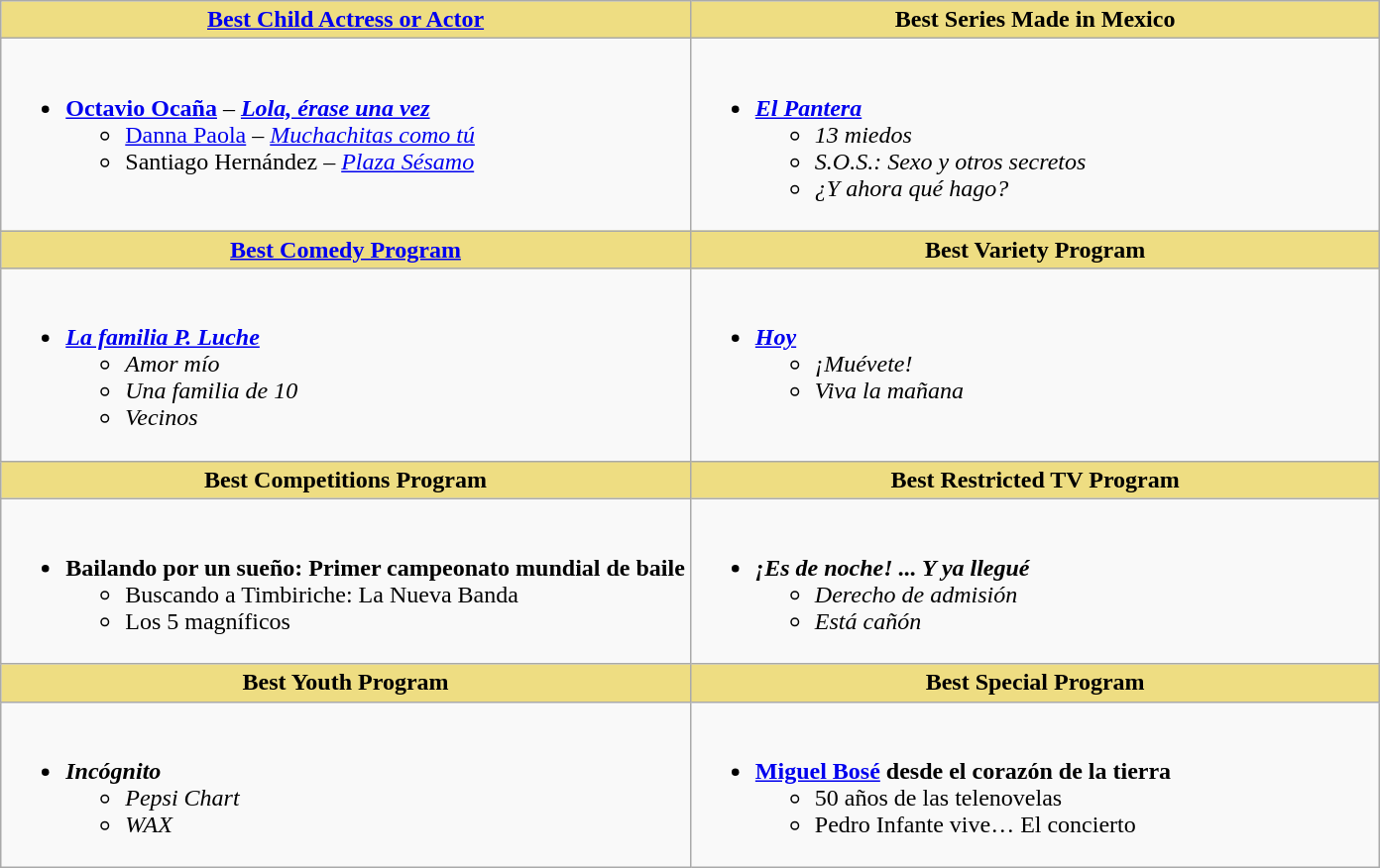<table class="wikitable">
<tr>
<th style="background:#EEDD82; width:50%"><a href='#'>Best Child Actress or Actor</a></th>
<th style="background:#EEDD82; width:50%">Best Series Made in Mexico</th>
</tr>
<tr>
<td valign="top"><br><ul><li><strong><a href='#'>Octavio Ocaña</a></strong> – <strong><em><a href='#'>Lola, érase una vez</a></em></strong><ul><li><a href='#'>Danna Paola</a> – <em><a href='#'>Muchachitas como tú</a></em></li><li>Santiago Hernández – <em><a href='#'>Plaza Sésamo</a></em></li></ul></li></ul></td>
<td valign="top"><br><ul><li><strong><em><a href='#'>El Pantera</a></em></strong><ul><li><em>13 miedos</em></li><li><em>S.O.S.: Sexo y otros secretos</em></li><li><em>¿Y ahora qué hago?</em></li></ul></li></ul></td>
</tr>
<tr>
<th style="background:#EEDD82; width:50%"><a href='#'>Best Comedy Program</a></th>
<th style="background:#EEDD82; width:50%">Best Variety Program</th>
</tr>
<tr>
<td valign="top"><br><ul><li><strong><em><a href='#'>La familia P. Luche</a></em></strong><ul><li><em>Amor mío</em></li><li><em>Una familia de 10</em></li><li><em>Vecinos</em></li></ul></li></ul></td>
<td valign="top"><br><ul><li><strong><em><a href='#'>Hoy</a></em></strong><ul><li><em>¡Muévete!</em></li><li><em>Viva la mañana</em></li></ul></li></ul></td>
</tr>
<tr>
<th style="background:#EEDD82; width:50%">Best Competitions Program</th>
<th style="background:#EEDD82; width:50%">Best Restricted TV Program</th>
</tr>
<tr>
<td valign="top"><br><ul><li><strong>Bailando por un sueño: Primer campeonato mundial de baile</strong><ul><li>Buscando a Timbiriche: La Nueva Banda</li><li>Los 5 magníficos</li></ul></li></ul></td>
<td valign="top"><br><ul><li><strong><em>¡Es de noche! ... Y ya llegué</em></strong><ul><li><em>Derecho de admisión</em></li><li><em>Está cañón</em></li></ul></li></ul></td>
</tr>
<tr>
<th style="background:#EEDD82; width:50%">Best Youth Program</th>
<th style="background:#EEDD82; width:50%">Best Special Program</th>
</tr>
<tr>
<td valign="top"><br><ul><li><strong><em>Incógnito</em></strong><ul><li><em>Pepsi Chart</em></li><li><em>WAX</em></li></ul></li></ul></td>
<td valign="top"><br><ul><li><strong><a href='#'>Miguel Bosé</a> desde el corazón de la tierra</strong><ul><li>50 años de las telenovelas</li><li>Pedro Infante vive… El concierto</li></ul></li></ul></td>
</tr>
</table>
